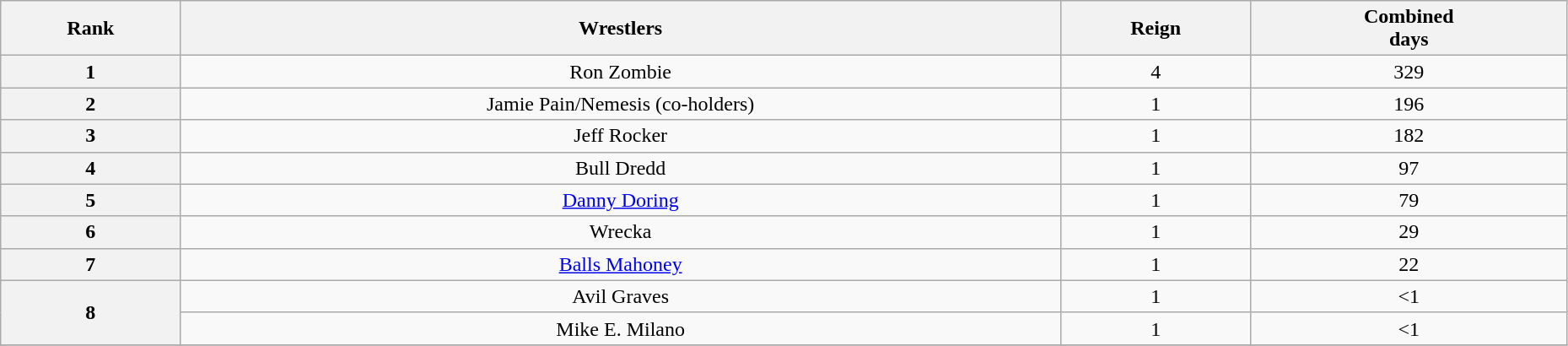<table class="wikitable sortable" width=98% style="text-align:center;">
<tr>
<th>Rank</th>
<th>Wrestlers</th>
<th>Reign</th>
<th>Combined<br> days</th>
</tr>
<tr>
<th>1</th>
<td>Ron Zombie</td>
<td>4</td>
<td>329</td>
</tr>
<tr>
<th>2</th>
<td>Jamie Pain/Nemesis (co-holders)</td>
<td>1</td>
<td>196</td>
</tr>
<tr>
<th>3</th>
<td>Jeff Rocker</td>
<td>1</td>
<td>182</td>
</tr>
<tr>
<th>4</th>
<td>Bull Dredd</td>
<td>1</td>
<td>97</td>
</tr>
<tr>
<th>5</th>
<td><a href='#'>Danny Doring</a></td>
<td>1</td>
<td>79</td>
</tr>
<tr>
<th>6</th>
<td>Wrecka</td>
<td>1</td>
<td>29</td>
</tr>
<tr>
<th>7</th>
<td><a href='#'>Balls Mahoney</a></td>
<td>1</td>
<td>22</td>
</tr>
<tr>
<th rowspan=2>8</th>
<td>Avil Graves</td>
<td>1</td>
<td><1</td>
</tr>
<tr>
<td>Mike E. Milano</td>
<td>1</td>
<td><1</td>
</tr>
<tr>
</tr>
</table>
